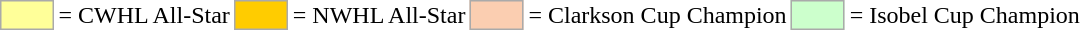<table>
<tr>
<td style="background-color:#FFFF99; border:1px solid #aaaaaa; width:2em;"></td>
<td>= CWHL All-Star</td>
<td style="background-color:#FFCC00; border:1px solid #aaaaaa; width:2em;"></td>
<td>= NWHL All-Star</td>
<td style="background-color:#FBCEB1; border:1px solid #aaaaaa; width:2em;"></td>
<td>= Clarkson Cup Champion</td>
<td style="background-color:#CCFFCC; border:1px solid #aaaaaa; width:2em;"></td>
<td>= Isobel Cup Champion</td>
</tr>
</table>
